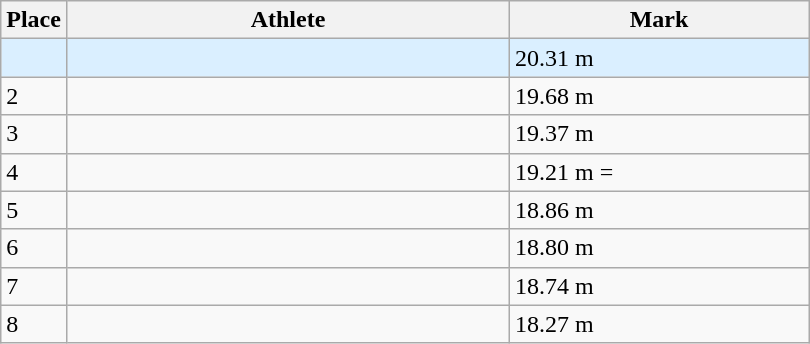<table class=wikitable>
<tr>
<th>Place</th>
<th style="width:18em">Athlete</th>
<th style="width:12em">Mark</th>
</tr>
<tr style="background:#daefff;">
<td></td>
<td></td>
<td>20.31 m  </td>
</tr>
<tr>
<td>2</td>
<td></td>
<td>19.68 m </td>
</tr>
<tr>
<td>3</td>
<td></td>
<td>19.37 m</td>
</tr>
<tr>
<td>4</td>
<td></td>
<td>19.21 m =</td>
</tr>
<tr>
<td>5</td>
<td></td>
<td>18.86 m</td>
</tr>
<tr>
<td>6</td>
<td></td>
<td>18.80 m</td>
</tr>
<tr>
<td>7</td>
<td></td>
<td>18.74 m</td>
</tr>
<tr>
<td>8</td>
<td></td>
<td>18.27 m</td>
</tr>
</table>
